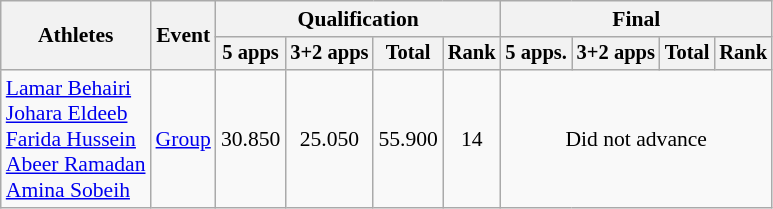<table class="wikitable" style="text-align:center; font-size:90%">
<tr>
<th rowspan="2">Athletes</th>
<th rowspan="2">Event</th>
<th colspan="4">Qualification</th>
<th colspan="4">Final</th>
</tr>
<tr style="font-size:95%">
<th>5 apps</th>
<th>3+2 apps</th>
<th>Total</th>
<th>Rank</th>
<th>5 apps.</th>
<th>3+2 apps</th>
<th>Total</th>
<th>Rank</th>
</tr>
<tr>
<td align=left><a href='#'>Lamar Behairi</a><br><a href='#'>Johara Eldeeb</a><br><a href='#'>Farida Hussein</a><br><a href='#'>Abeer Ramadan</a><br><a href='#'>Amina Sobeih</a></td>
<td align=left><a href='#'>Group</a></td>
<td>30.850</td>
<td>25.050</td>
<td>55.900</td>
<td>14</td>
<td colspan="4">Did not advance</td>
</tr>
</table>
